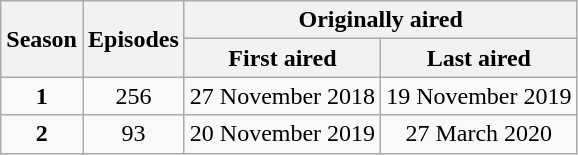<table class="wikitable" style="text-align: center;">
<tr>
<th rowspan="2">Season</th>
<th rowspan="2">Episodes</th>
<th colspan="2">Originally aired</th>
</tr>
<tr>
<th>First aired</th>
<th>Last aired</th>
</tr>
<tr>
<td><strong>1</strong></td>
<td>256</td>
<td>27 November 2018</td>
<td>19 November 2019</td>
</tr>
<tr>
<td><strong>2</strong></td>
<td>93</td>
<td>20 November 2019</td>
<td>27 March 2020</td>
</tr>
</table>
